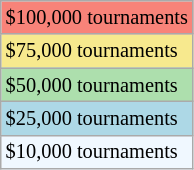<table class="wikitable" style="font-size:85%">
<tr bgcolor="#F88379">
<td>$100,000 tournaments</td>
</tr>
<tr bgcolor="#F7E98E">
<td>$75,000 tournaments</td>
</tr>
<tr bgcolor="#ADDFAD">
<td>$50,000 tournaments</td>
</tr>
<tr bgcolor="lightblue">
<td>$25,000 tournaments</td>
</tr>
<tr bgcolor="#f0f8ff">
<td>$10,000 tournaments</td>
</tr>
</table>
